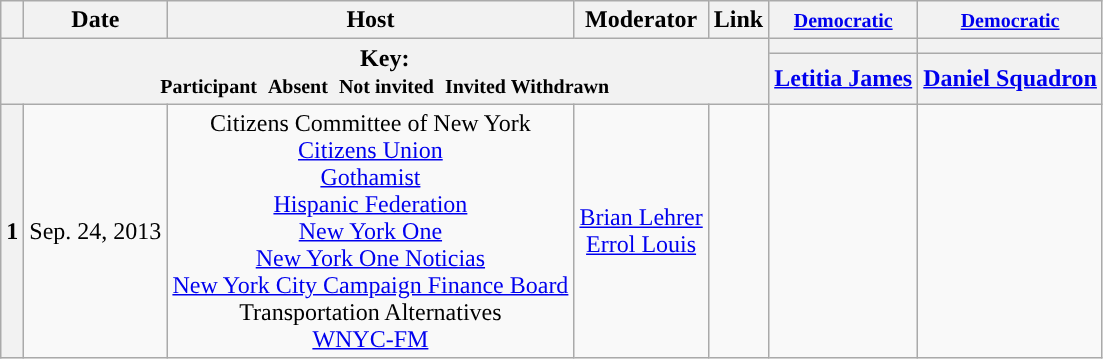<table class="wikitable" style="text-align:center;">
<tr>
<th scope="col"></th>
<th scope="col">Date</th>
<th scope="col">Host</th>
<th scope="col">Moderator</th>
<th scope="col">Link</th>
<th scope="col"><small><a href='#'>Democratic</a></small></th>
<th scope="col"><small><a href='#'>Democratic</a></small></th>
</tr>
<tr>
<th colspan="5" rowspan="2">Key:<br> <small>Participant </small>  <small>Absent </small>  <small>Not invited </small>  <small>Invited  Withdrawn</small></th>
<th scope="col" style="background:"></th>
<th scope="col" style="background:"></th>
</tr>
<tr>
<th scope="col"><a href='#'>Letitia James</a></th>
<th scope="col"><a href='#'>Daniel Squadron</a></th>
</tr>
<tr>
<th>1</th>
<td style="white-space:nowrap;">Sep. 24, 2013</td>
<td style="white-space:nowrap;">Citizens Committee of New York<br><a href='#'>Citizens Union</a><br><a href='#'>Gothamist</a><br><a href='#'>Hispanic Federation</a><br><a href='#'>New York One</a><br><a href='#'>New York One Noticias</a><br><a href='#'>New York City Campaign Finance Board</a><br>Transportation Alternatives<br><a href='#'>WNYC-FM</a></td>
<td style="white-space:nowrap;"><a href='#'>Brian Lehrer</a><br><a href='#'>Errol Louis</a></td>
<td style="white-space:nowrap;"></td>
<td></td>
<td></td>
</tr>
</table>
